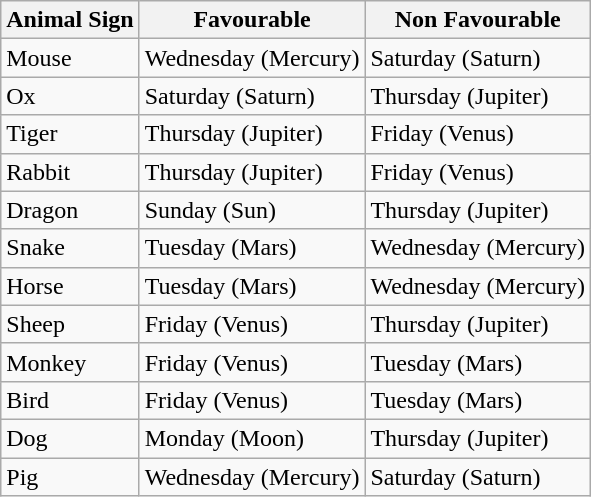<table class="wikitable">
<tr>
<th>Animal Sign</th>
<th>Favourable</th>
<th>Non Favourable</th>
</tr>
<tr>
<td>Mouse</td>
<td>Wednesday (Mercury)</td>
<td>Saturday (Saturn)</td>
</tr>
<tr>
<td>Ox</td>
<td>Saturday (Saturn)</td>
<td>Thursday (Jupiter)</td>
</tr>
<tr>
<td>Tiger</td>
<td>Thursday (Jupiter)</td>
<td>Friday (Venus)</td>
</tr>
<tr>
<td>Rabbit</td>
<td>Thursday (Jupiter)</td>
<td>Friday (Venus)</td>
</tr>
<tr>
<td>Dragon</td>
<td>Sunday (Sun)</td>
<td>Thursday (Jupiter)</td>
</tr>
<tr>
<td>Snake</td>
<td>Tuesday (Mars)</td>
<td>Wednesday (Mercury)</td>
</tr>
<tr>
<td>Horse</td>
<td>Tuesday (Mars)</td>
<td>Wednesday (Mercury)</td>
</tr>
<tr>
<td>Sheep</td>
<td>Friday (Venus)</td>
<td>Thursday (Jupiter)</td>
</tr>
<tr>
<td>Monkey</td>
<td>Friday (Venus)</td>
<td>Tuesday (Mars)</td>
</tr>
<tr>
<td>Bird</td>
<td>Friday (Venus)</td>
<td>Tuesday (Mars)</td>
</tr>
<tr>
<td>Dog</td>
<td>Monday (Moon)</td>
<td>Thursday (Jupiter)</td>
</tr>
<tr>
<td>Pig</td>
<td>Wednesday (Mercury)</td>
<td>Saturday (Saturn)</td>
</tr>
</table>
